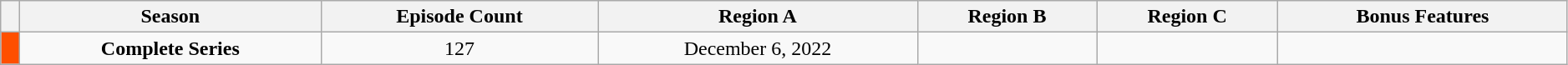<table class="wikitable" width=99%>
<tr>
<th></th>
<th>Season</th>
<th>Episode Count</th>
<th>Region A</th>
<th>Region B</th>
<th>Region C</th>
<th>Bonus Features</th>
</tr>
<tr>
<td bgcolor="#FF4F00" height="10px"></td>
<td align="center"><strong>Complete Series</strong></td>
<td align="center">127</td>
<td align="center">December 6, 2022</td>
<td align="center"></td>
<td align="center"></td>
<td></td>
</tr>
</table>
